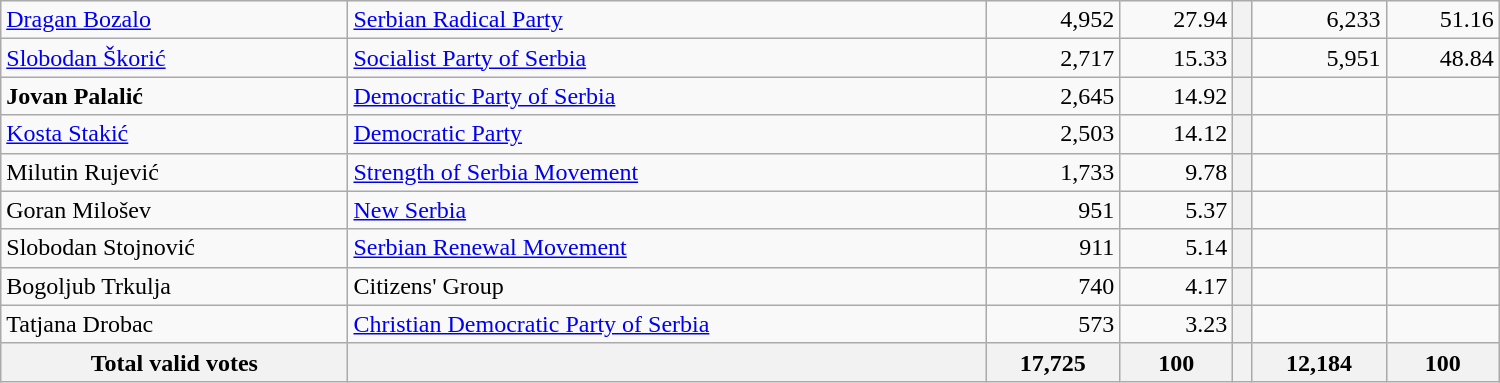<table style="width:1000px;" class="wikitable">
<tr>
<td align="left"><a href='#'>Dragan Bozalo</a></td>
<td align="left"><a href='#'>Serbian Radical Party</a></td>
<td align="right">4,952</td>
<td align="right">27.94</td>
<th align="left"></th>
<td align="right">6,233</td>
<td align="right">51.16</td>
</tr>
<tr>
<td align="left"><a href='#'>Slobodan Škorić</a></td>
<td align="left"><a href='#'>Socialist Party of Serbia</a></td>
<td align="right">2,717</td>
<td align="right">15.33</td>
<th align="left"></th>
<td align="right">5,951</td>
<td align="right">48.84</td>
</tr>
<tr>
<td align="left"><strong>Jovan Palalić</strong></td>
<td align="left"><a href='#'>Democratic Party of Serbia</a></td>
<td align="right">2,645</td>
<td align="right">14.92</td>
<th align="left"></th>
<td align="right"></td>
<td align="right"></td>
</tr>
<tr>
<td align="left"><a href='#'>Kosta Stakić</a></td>
<td align="left"><a href='#'>Democratic Party</a></td>
<td align="right">2,503</td>
<td align="right">14.12</td>
<th align="left"></th>
<td align="right"></td>
<td align="right"></td>
</tr>
<tr>
<td align="left">Milutin Rujević</td>
<td align="left"><a href='#'>Strength of Serbia Movement</a></td>
<td align="right">1,733</td>
<td align="right">9.78</td>
<th align="left"></th>
<td align="right"></td>
<td align="right"></td>
</tr>
<tr>
<td align="left">Goran Milošev</td>
<td align="left"><a href='#'>New Serbia</a></td>
<td align="right">951</td>
<td align="right">5.37</td>
<th align="left"></th>
<td align="right"></td>
<td align="right"></td>
</tr>
<tr>
<td align="left">Slobodan Stojnović</td>
<td align="left"><a href='#'>Serbian Renewal Movement</a></td>
<td align="right">911</td>
<td align="right">5.14</td>
<th align="left"></th>
<td align="right"></td>
<td align="right"></td>
</tr>
<tr>
<td align="left">Bogoljub Trkulja</td>
<td align="left">Citizens' Group</td>
<td align="right">740</td>
<td align="right">4.17</td>
<th align="left"></th>
<td align="right"></td>
<td align="right"></td>
</tr>
<tr>
<td align="left">Tatjana Drobac</td>
<td align="left"><a href='#'>Christian Democratic Party of Serbia</a></td>
<td align="right">573</td>
<td align="right">3.23</td>
<th align="left"></th>
<td align="right"></td>
<td align="right"></td>
</tr>
<tr>
<th align="left">Total valid votes</th>
<th align="left"></th>
<th align="right">17,725</th>
<th align="right">100</th>
<th align="left"></th>
<th align="right">12,184</th>
<th align="right">100</th>
</tr>
</table>
